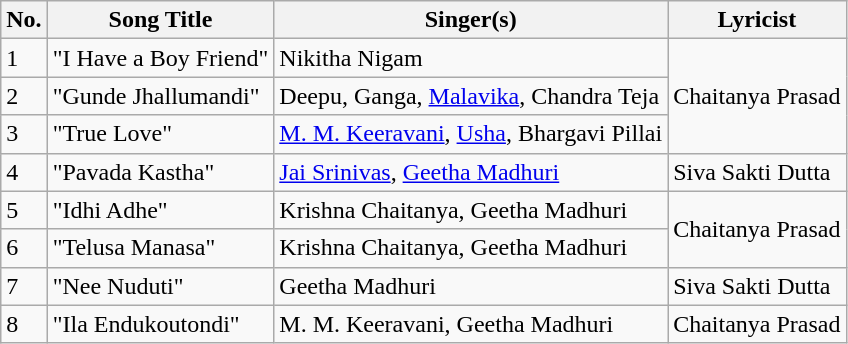<table class="wikitable">
<tr>
<th>No.</th>
<th>Song Title</th>
<th>Singer(s)</th>
<th>Lyricist</th>
</tr>
<tr>
<td>1</td>
<td>"I Have a Boy Friend"</td>
<td>Nikitha Nigam</td>
<td rowspan="3">Chaitanya Prasad</td>
</tr>
<tr>
<td>2</td>
<td>"Gunde Jhallumandi"</td>
<td>Deepu, Ganga, <a href='#'>Malavika</a>, Chandra Teja</td>
</tr>
<tr>
<td>3</td>
<td>"True Love"</td>
<td><a href='#'>M. M. Keeravani</a>, <a href='#'>Usha</a>, Bhargavi Pillai</td>
</tr>
<tr>
<td>4</td>
<td>"Pavada Kastha"</td>
<td><a href='#'>Jai Srinivas</a>, <a href='#'>Geetha Madhuri</a></td>
<td>Siva Sakti Dutta</td>
</tr>
<tr>
<td>5</td>
<td>"Idhi Adhe"</td>
<td>Krishna Chaitanya, Geetha Madhuri</td>
<td rowspan="2">Chaitanya Prasad</td>
</tr>
<tr>
<td>6</td>
<td>"Telusa Manasa"</td>
<td>Krishna Chaitanya, Geetha Madhuri</td>
</tr>
<tr>
<td>7</td>
<td>"Nee Nuduti"</td>
<td>Geetha Madhuri</td>
<td>Siva Sakti Dutta</td>
</tr>
<tr>
<td>8</td>
<td>"Ila Endukoutondi"</td>
<td>M. M. Keeravani, Geetha Madhuri</td>
<td>Chaitanya Prasad</td>
</tr>
</table>
